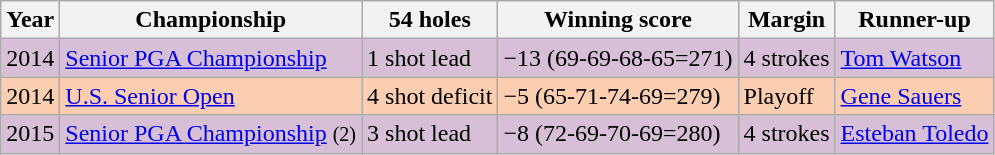<table class="wikitable">
<tr>
<th>Year</th>
<th>Championship</th>
<th>54 holes</th>
<th>Winning score</th>
<th>Margin</th>
<th>Runner-up</th>
</tr>
<tr style="background:thistle;">
<td>2014</td>
<td><a href='#'>Senior PGA Championship</a></td>
<td>1 shot lead</td>
<td>−13 (69-69-68-65=271)</td>
<td>4 strokes</td>
<td> <a href='#'>Tom Watson</a></td>
</tr>
<tr style="background:#FBCEB1;">
<td>2014</td>
<td><a href='#'>U.S. Senior Open</a></td>
<td>4 shot deficit</td>
<td>−5 (65-71-74-69=279)</td>
<td>Playoff</td>
<td> <a href='#'>Gene Sauers</a></td>
</tr>
<tr style="background:thistle;">
<td>2015</td>
<td><a href='#'>Senior PGA Championship</a> <small>(2)</small></td>
<td>3 shot lead</td>
<td>−8 (72-69-70-69=280)</td>
<td>4 strokes</td>
<td> <a href='#'>Esteban Toledo</a></td>
</tr>
</table>
